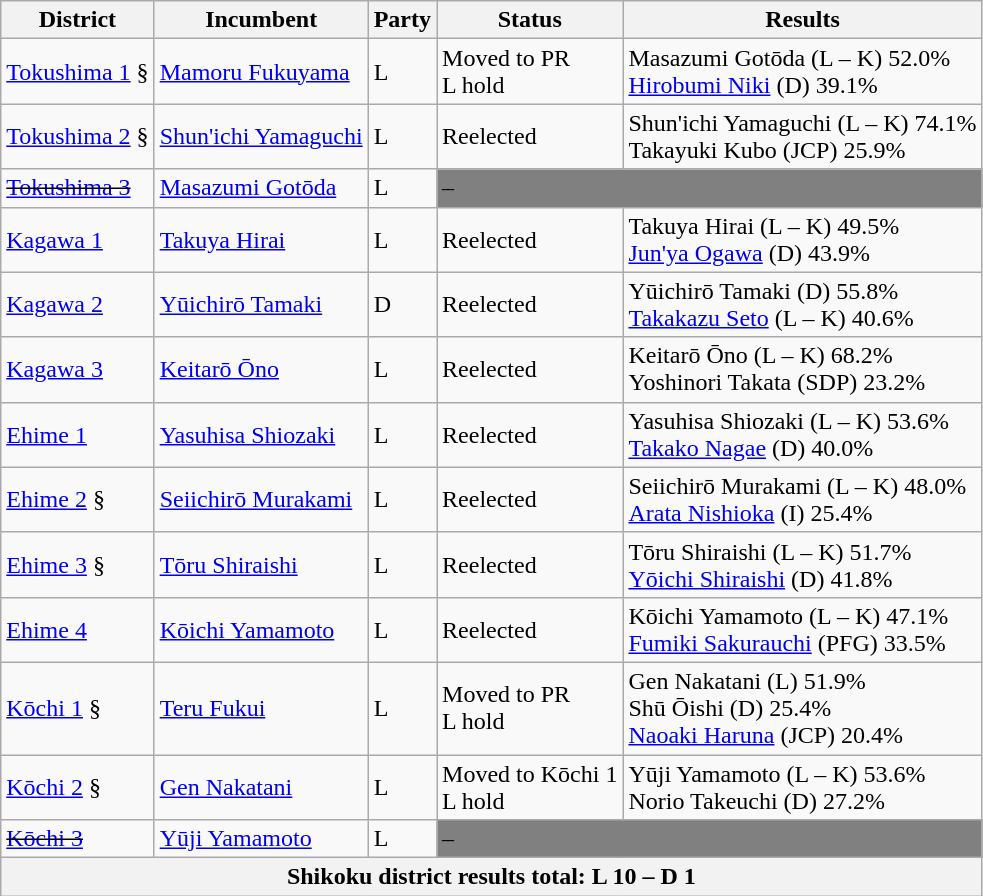<table class="wikitable">
<tr>
<th>District</th>
<th>Incumbent</th>
<th>Party</th>
<th>Status</th>
<th>Results</th>
</tr>
<tr>
<td><a href='#'>Tokushima 1</a> §</td>
<td><a href='#'>Mamoru Fukuyama</a></td>
<td>L</td>
<td>Moved to PR<br>L hold</td>
<td>Masazumi Gotōda (L – K) 52.0%<br><a href='#'>Hirobumi Niki</a> (D) 39.1%</td>
</tr>
<tr>
<td><a href='#'>Tokushima 2</a> §</td>
<td><a href='#'>Shun'ichi Yamaguchi</a></td>
<td>L</td>
<td>Reelected</td>
<td>Shun'ichi Yamaguchi (L – K) 74.1%<br>Takayuki Kubo (JCP) 25.9%</td>
</tr>
<tr>
<td><s><a href='#'>Tokushima 3</a></s></td>
<td><a href='#'>Masazumi Gotōda</a></td>
<td>L</td>
<td colspan="2" bgcolor="grey">–</td>
</tr>
<tr>
<td><a href='#'>Kagawa 1</a></td>
<td><a href='#'>Takuya Hirai</a></td>
<td>L</td>
<td>Reelected</td>
<td>Takuya Hirai (L – K) 49.5%<br><a href='#'>Jun'ya Ogawa</a> (D) 43.9%</td>
</tr>
<tr>
<td><a href='#'>Kagawa 2</a></td>
<td><a href='#'>Yūichirō Tamaki</a></td>
<td>D</td>
<td>Reelected</td>
<td>Yūichirō Tamaki (D) 55.8%<br><a href='#'>Takakazu Seto</a> (L – K) 40.6%</td>
</tr>
<tr>
<td><a href='#'>Kagawa 3</a></td>
<td><a href='#'>Keitarō Ōno</a></td>
<td>L</td>
<td>Reelected</td>
<td>Keitarō Ōno (L – K) 68.2%<br>Yoshinori Takata (SDP) 23.2%</td>
</tr>
<tr>
<td><a href='#'>Ehime 1</a></td>
<td><a href='#'>Yasuhisa Shiozaki</a></td>
<td>L</td>
<td>Reelected</td>
<td>Yasuhisa Shiozaki (L – K) 53.6%<br><a href='#'>Takako Nagae</a> (D) 40.0%</td>
</tr>
<tr>
<td><a href='#'>Ehime 2</a> §</td>
<td><a href='#'>Seiichirō Murakami</a></td>
<td>L</td>
<td>Reelected</td>
<td>Seiichirō Murakami (L – K) 48.0%<br><a href='#'>Arata Nishioka</a> (I) 25.4%</td>
</tr>
<tr>
<td><a href='#'>Ehime 3</a> §</td>
<td><a href='#'>Tōru Shiraishi</a></td>
<td>L</td>
<td>Reelected</td>
<td>Tōru Shiraishi (L – K) 51.7%<br><a href='#'>Yōichi Shiraishi</a> (D) 41.8%</td>
</tr>
<tr>
<td><a href='#'>Ehime 4</a></td>
<td><a href='#'>Kōichi Yamamoto</a></td>
<td>L</td>
<td>Reelected</td>
<td>Kōichi Yamamoto (L – K) 47.1%<br><a href='#'>Fumiki Sakurauchi</a> (PFG) 33.5%</td>
</tr>
<tr>
<td><a href='#'>Kōchi 1</a> §</td>
<td><a href='#'>Teru Fukui</a></td>
<td>L</td>
<td>Moved to PR<br>L hold</td>
<td>Gen Nakatani (L) 51.9%<br>Shū Ōishi (D) 25.4%<br><a href='#'>Naoaki Haruna</a> (JCP) 20.4%</td>
</tr>
<tr>
<td><a href='#'>Kōchi 2</a> §</td>
<td><a href='#'>Gen Nakatani</a></td>
<td>L</td>
<td>Moved to Kōchi 1<br>L hold</td>
<td>Yūji Yamamoto (L – K) 53.6%<br>Norio Takeuchi (D) 27.2%</td>
</tr>
<tr>
<td><s><a href='#'>Kōchi 3</a></s></td>
<td><a href='#'>Yūji Yamamoto</a></td>
<td>L</td>
<td colspan="2" bgcolor="grey">–</td>
</tr>
<tr>
<th colspan="5">Shikoku district results total: L 10 – D 1</th>
</tr>
</table>
